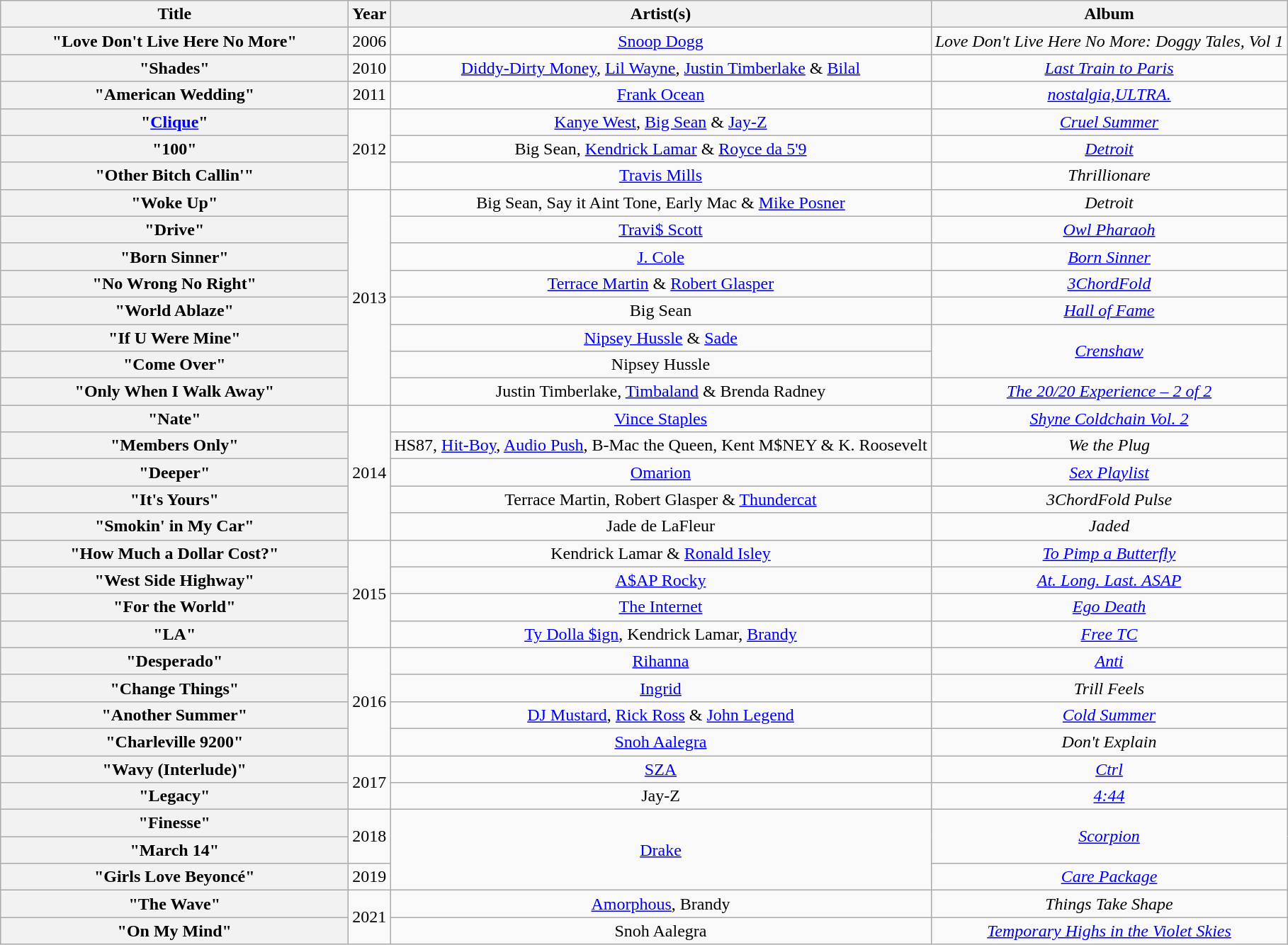<table class="wikitable plainrowheaders" style="text-align:center;">
<tr>
<th scope="col" style="width:20em;">Title</th>
<th scope="col">Year</th>
<th scope="col">Artist(s)</th>
<th scope="col">Album</th>
</tr>
<tr>
<th scope="row">"Love Don't Live Here No More"</th>
<td>2006</td>
<td><a href='#'>Snoop Dogg</a></td>
<td><em>Love Don't Live Here No More: Doggy Tales, Vol 1</em></td>
</tr>
<tr>
<th scope="row">"Shades"</th>
<td>2010</td>
<td><a href='#'>Diddy-Dirty Money</a>, <a href='#'>Lil Wayne</a>, <a href='#'>Justin Timberlake</a> & <a href='#'>Bilal</a></td>
<td><em><a href='#'>Last Train to Paris</a></em></td>
</tr>
<tr>
<th scope="row">"American Wedding"</th>
<td>2011</td>
<td><a href='#'>Frank Ocean</a></td>
<td><em><a href='#'>nostalgia,ULTRA.</a></em></td>
</tr>
<tr>
<th scope="row">"<a href='#'>Clique</a>"</th>
<td rowspan="3">2012</td>
<td><a href='#'>Kanye West</a>, <a href='#'>Big Sean</a> & <a href='#'>Jay-Z</a></td>
<td><em><a href='#'>Cruel Summer</a></em></td>
</tr>
<tr>
<th scope="row">"100"</th>
<td>Big Sean, <a href='#'>Kendrick Lamar</a> & <a href='#'>Royce da 5'9</a></td>
<td><em><a href='#'>Detroit</a></em></td>
</tr>
<tr>
<th scope="row">"Other Bitch Callin'"</th>
<td><a href='#'>Travis Mills</a></td>
<td><em>Thrillionare</em></td>
</tr>
<tr>
<th scope="row">"Woke Up"</th>
<td rowspan="8">2013</td>
<td>Big Sean, Say it Aint Tone, Early Mac & <a href='#'>Mike Posner</a></td>
<td><em>Detroit</em></td>
</tr>
<tr>
<th scope="row">"Drive"</th>
<td><a href='#'>Travi$ Scott</a></td>
<td><em><a href='#'>Owl Pharaoh</a></em></td>
</tr>
<tr>
<th scope="row">"Born Sinner"</th>
<td><a href='#'>J. Cole</a></td>
<td><em><a href='#'>Born Sinner</a></em></td>
</tr>
<tr>
<th scope="row">"No Wrong No Right"</th>
<td><a href='#'>Terrace Martin</a> & <a href='#'>Robert Glasper</a></td>
<td><em><a href='#'>3ChordFold</a></em></td>
</tr>
<tr>
<th scope="row">"World Ablaze"</th>
<td>Big Sean</td>
<td><em><a href='#'>Hall of Fame</a></em></td>
</tr>
<tr>
<th scope="row">"If U Were Mine"</th>
<td><a href='#'>Nipsey Hussle</a> & <a href='#'>Sade</a></td>
<td rowspan="2"><em><a href='#'>Crenshaw</a></em></td>
</tr>
<tr>
<th scope="row">"Come Over"</th>
<td>Nipsey Hussle</td>
</tr>
<tr>
<th scope="row">"Only When I Walk Away"</th>
<td>Justin Timberlake, <a href='#'>Timbaland</a> & Brenda Radney</td>
<td><em><a href='#'>The 20/20 Experience – 2 of 2</a></em></td>
</tr>
<tr>
<th scope="row">"Nate"</th>
<td rowspan="5">2014</td>
<td><a href='#'>Vince Staples</a></td>
<td><em><a href='#'>Shyne Coldchain Vol. 2</a></em></td>
</tr>
<tr>
<th scope="row">"Members Only"</th>
<td>HS87, <a href='#'>Hit-Boy</a>, <a href='#'>Audio Push</a>, B-Mac the Queen, Kent M$NEY & K. Roosevelt</td>
<td><em>We the Plug</em></td>
</tr>
<tr>
<th scope="row">"Deeper"</th>
<td><a href='#'>Omarion</a></td>
<td><em><a href='#'>Sex Playlist</a></em></td>
</tr>
<tr>
<th scope="row">"It's Yours"</th>
<td>Terrace Martin, Robert Glasper & <a href='#'>Thundercat</a></td>
<td><em>3ChordFold Pulse</em></td>
</tr>
<tr>
<th scope="row">"Smokin' in My Car"</th>
<td>Jade de LaFleur</td>
<td><em>Jaded</em></td>
</tr>
<tr>
<th scope="row">"How Much a Dollar Cost?"</th>
<td rowspan="4">2015</td>
<td>Kendrick Lamar & <a href='#'>Ronald Isley</a></td>
<td><em><a href='#'>To Pimp a Butterfly</a></em></td>
</tr>
<tr>
<th scope="row">"West Side Highway"</th>
<td><a href='#'>A$AP Rocky</a></td>
<td><em><a href='#'>At. Long. Last. ASAP</a></em></td>
</tr>
<tr>
<th scope="row">"For the World"</th>
<td><a href='#'>The Internet</a></td>
<td><em><a href='#'>Ego Death</a></em></td>
</tr>
<tr>
<th scope="row">"LA"</th>
<td><a href='#'>Ty Dolla $ign</a>, Kendrick Lamar, <a href='#'>Brandy</a></td>
<td><em><a href='#'>Free TC</a></em></td>
</tr>
<tr>
<th scope="row">"Desperado"</th>
<td rowspan="4">2016</td>
<td><a href='#'>Rihanna</a></td>
<td><em><a href='#'>Anti</a></em></td>
</tr>
<tr>
<th scope="row">"Change Things"</th>
<td><a href='#'>Ingrid</a></td>
<td><em>Trill Feels</em></td>
</tr>
<tr>
<th scope="row">"Another Summer"</th>
<td><a href='#'>DJ Mustard</a>, <a href='#'>Rick Ross</a> & <a href='#'>John Legend</a></td>
<td><em><a href='#'>Cold Summer</a></em></td>
</tr>
<tr>
<th scope="row">"Charleville 9200"</th>
<td><a href='#'>Snoh Aalegra</a></td>
<td><em>Don't Explain</em></td>
</tr>
<tr>
<th scope="row">"Wavy (Interlude)"</th>
<td rowspan="2">2017</td>
<td><a href='#'>SZA</a></td>
<td><em><a href='#'>Ctrl</a></em></td>
</tr>
<tr>
<th scope="row">"Legacy"</th>
<td>Jay-Z</td>
<td><em><a href='#'>4:44</a></em></td>
</tr>
<tr>
<th scope="row">"Finesse"</th>
<td rowspan="2">2018</td>
<td rowspan="3"><a href='#'>Drake</a></td>
<td rowspan="2"><em><a href='#'>Scorpion</a></em></td>
</tr>
<tr>
<th scope="row">"March 14"</th>
</tr>
<tr>
<th scope="row">"Girls Love Beyoncé"</th>
<td>2019</td>
<td><em><a href='#'>Care Package</a></em></td>
</tr>
<tr>
<th scope="row">"The Wave"</th>
<td rowspan="2">2021</td>
<td><a href='#'>Amorphous</a>, Brandy</td>
<td><em>Things Take Shape</em></td>
</tr>
<tr>
<th scope="row">"On My Mind"</th>
<td>Snoh Aalegra</td>
<td><em><a href='#'>Temporary Highs in the Violet Skies</a></em></td>
</tr>
</table>
